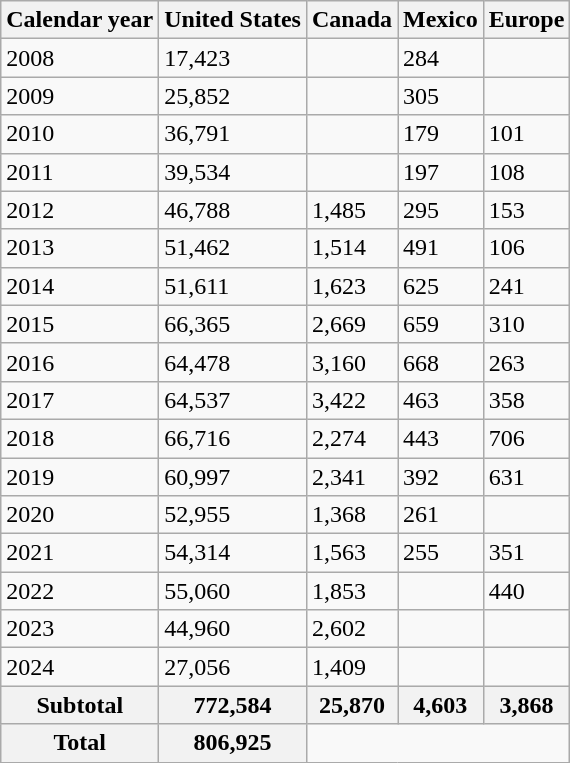<table class="wikitable">
<tr>
<th>Calendar year</th>
<th>United States</th>
<th>Canada</th>
<th>Mexico</th>
<th>Europe</th>
</tr>
<tr>
<td>2008</td>
<td>17,423</td>
<td></td>
<td>284</td>
<td></td>
</tr>
<tr>
<td>2009</td>
<td>25,852</td>
<td></td>
<td>305</td>
<td></td>
</tr>
<tr>
<td>2010</td>
<td>36,791</td>
<td></td>
<td>179</td>
<td>101</td>
</tr>
<tr>
<td>2011</td>
<td>39,534</td>
<td></td>
<td>197</td>
<td>108</td>
</tr>
<tr>
<td>2012</td>
<td>46,788</td>
<td>1,485</td>
<td>295</td>
<td>153</td>
</tr>
<tr>
<td>2013</td>
<td>51,462</td>
<td>1,514</td>
<td>491</td>
<td>106</td>
</tr>
<tr>
<td>2014</td>
<td>51,611</td>
<td>1,623</td>
<td>625</td>
<td>241</td>
</tr>
<tr>
<td>2015</td>
<td>66,365</td>
<td>2,669</td>
<td>659</td>
<td>310</td>
</tr>
<tr>
<td>2016</td>
<td>64,478</td>
<td>3,160</td>
<td>668</td>
<td>263</td>
</tr>
<tr>
<td>2017</td>
<td>64,537</td>
<td>3,422</td>
<td>463</td>
<td>358</td>
</tr>
<tr>
<td>2018</td>
<td>66,716</td>
<td>2,274</td>
<td>443</td>
<td>706</td>
</tr>
<tr>
<td>2019</td>
<td>60,997</td>
<td>2,341 </td>
<td>392</td>
<td>631</td>
</tr>
<tr>
<td>2020</td>
<td>52,955</td>
<td>1,368</td>
<td>261</td>
<td></td>
</tr>
<tr>
<td>2021</td>
<td>54,314</td>
<td>1,563</td>
<td>255</td>
<td>351</td>
</tr>
<tr>
<td>2022</td>
<td>55,060</td>
<td>1,853</td>
<td></td>
<td>440</td>
</tr>
<tr>
<td>2023</td>
<td>44,960</td>
<td>2,602</td>
<td></td>
<td></td>
</tr>
<tr>
<td>2024</td>
<td>27,056</td>
<td>1,409</td>
<td></td>
<td></td>
</tr>
<tr>
<th>Subtotal</th>
<th>772,584</th>
<th>25,870</th>
<th>4,603</th>
<th>3,868</th>
</tr>
<tr>
<th>Total</th>
<th>806,925</th>
</tr>
<tr>
</tr>
</table>
